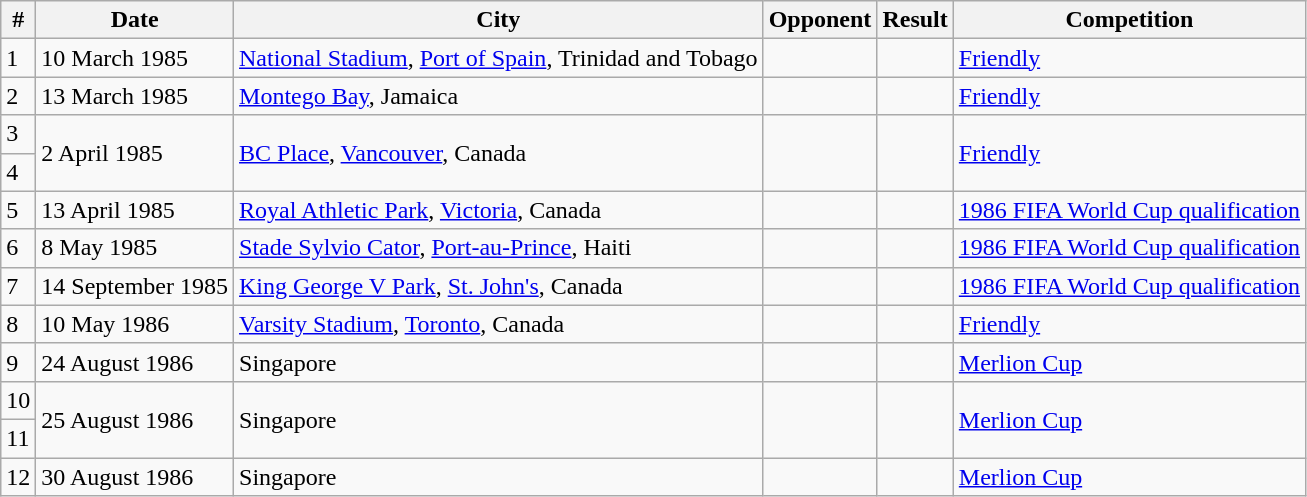<table class="wikitable">
<tr>
<th>#</th>
<th>Date</th>
<th>City</th>
<th>Opponent</th>
<th>Result</th>
<th>Competition</th>
</tr>
<tr>
<td>1</td>
<td>10 March 1985</td>
<td><a href='#'>National Stadium</a>, <a href='#'>Port of Spain</a>, Trinidad and Tobago</td>
<td></td>
<td></td>
<td><a href='#'>Friendly</a></td>
</tr>
<tr>
<td>2</td>
<td>13 March 1985</td>
<td><a href='#'>Montego Bay</a>, Jamaica</td>
<td></td>
<td></td>
<td><a href='#'>Friendly</a></td>
</tr>
<tr>
<td>3</td>
<td rowspan="2">2 April 1985</td>
<td rowspan="2"><a href='#'>BC Place</a>, <a href='#'>Vancouver</a>, Canada</td>
<td rowspan="2"></td>
<td rowspan="2"></td>
<td rowspan="2"><a href='#'>Friendly</a></td>
</tr>
<tr>
<td>4</td>
</tr>
<tr>
<td>5</td>
<td>13 April 1985</td>
<td><a href='#'>Royal Athletic Park</a>, <a href='#'>Victoria</a>, Canada</td>
<td></td>
<td></td>
<td><a href='#'>1986 FIFA World Cup qualification</a></td>
</tr>
<tr>
<td>6</td>
<td>8 May 1985</td>
<td><a href='#'>Stade Sylvio Cator</a>, <a href='#'>Port-au-Prince</a>, Haiti</td>
<td></td>
<td></td>
<td><a href='#'>1986 FIFA World Cup qualification</a></td>
</tr>
<tr>
<td>7</td>
<td>14 September 1985</td>
<td><a href='#'>King George V Park</a>, <a href='#'>St. John's</a>, Canada</td>
<td></td>
<td></td>
<td><a href='#'>1986 FIFA World Cup qualification</a></td>
</tr>
<tr>
<td>8</td>
<td>10 May 1986</td>
<td><a href='#'>Varsity Stadium</a>, <a href='#'>Toronto</a>, Canada</td>
<td></td>
<td></td>
<td><a href='#'>Friendly</a></td>
</tr>
<tr>
<td>9</td>
<td>24 August 1986</td>
<td>Singapore</td>
<td></td>
<td></td>
<td><a href='#'>Merlion Cup</a></td>
</tr>
<tr>
<td>10</td>
<td rowspan="2">25 August 1986</td>
<td rowspan="2">Singapore</td>
<td rowspan="2"></td>
<td rowspan="2"></td>
<td rowspan="2"><a href='#'>Merlion Cup</a></td>
</tr>
<tr>
<td>11</td>
</tr>
<tr>
<td>12</td>
<td>30 August 1986</td>
<td>Singapore</td>
<td></td>
<td></td>
<td><a href='#'>Merlion Cup</a></td>
</tr>
</table>
